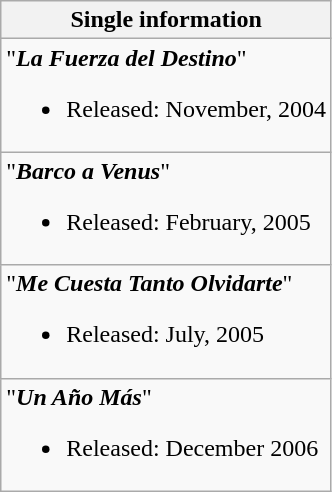<table class="wikitable">
<tr>
<th align="left">Single information</th>
</tr>
<tr>
<td align="left">"<strong><em>La Fuerza del Destino</em></strong>"<br><ul><li>Released:  November, 2004</li></ul></td>
</tr>
<tr>
<td align="left">"<strong><em>Barco a Venus</em></strong>"<br><ul><li>Released:  February, 2005</li></ul></td>
</tr>
<tr>
<td align="left">"<strong><em>Me Cuesta Tanto Olvidarte</em></strong>"<br><ul><li>Released:  July, 2005</li></ul></td>
</tr>
<tr>
<td align="left">"<strong><em>Un Año Más</em></strong>"<br><ul><li>Released:  December 2006</li></ul></td>
</tr>
</table>
